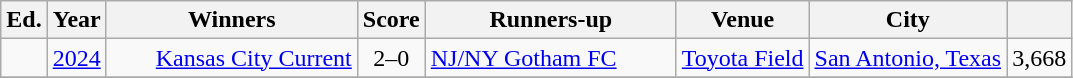<table class="wikitable">
<tr>
<th>Ed.</th>
<th>Year</th>
<th width=160px>Winners</th>
<th>Score</th>
<th width=160px>Runners-up</th>
<th>Venue</th>
<th>City</th>
<th></th>
</tr>
<tr>
<td></td>
<td style="text-align:center"><a href='#'>2024</a></td>
<td style="text-align:right"><a href='#'>Kansas City Current</a> </td>
<td style="text-align:center">2–0</td>
<td> <a href='#'>NJ/NY Gotham FC</a></td>
<td><a href='#'>Toyota Field</a></td>
<td><a href='#'>San Antonio, Texas</a></td>
<td style="text-align:center">3,668</td>
</tr>
<tr>
</tr>
</table>
